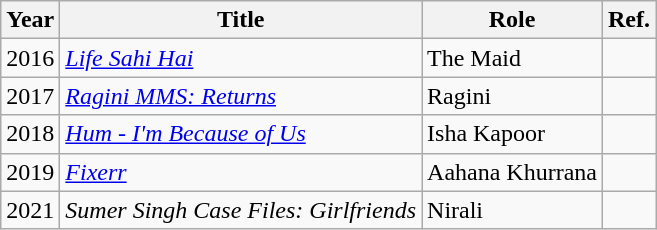<table class="wikitable sortable">
<tr>
<th>Year</th>
<th>Title</th>
<th>Role</th>
<th>Ref.</th>
</tr>
<tr>
<td>2016</td>
<td><em><a href='#'>Life Sahi Hai</a></em></td>
<td>The Maid</td>
<td></td>
</tr>
<tr>
<td>2017</td>
<td><em><a href='#'>Ragini MMS: Returns</a></em></td>
<td>Ragini</td>
<td></td>
</tr>
<tr>
<td>2018</td>
<td><em><a href='#'>Hum - I'm Because of Us</a></em></td>
<td>Isha Kapoor</td>
<td></td>
</tr>
<tr>
<td>2019</td>
<td><em><a href='#'>Fixerr </a></em></td>
<td>Aahana Khurrana</td>
<td></td>
</tr>
<tr>
<td>2021</td>
<td><em>Sumer Singh Case Files: Girlfriends</em></td>
<td>Nirali</td>
<td></td>
</tr>
</table>
